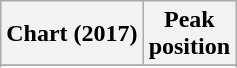<table class="wikitable sortable plainrowheaders" style="text-align:center">
<tr>
<th scope="col">Chart (2017)</th>
<th scope="col">Peak<br> position</th>
</tr>
<tr>
</tr>
<tr>
</tr>
</table>
